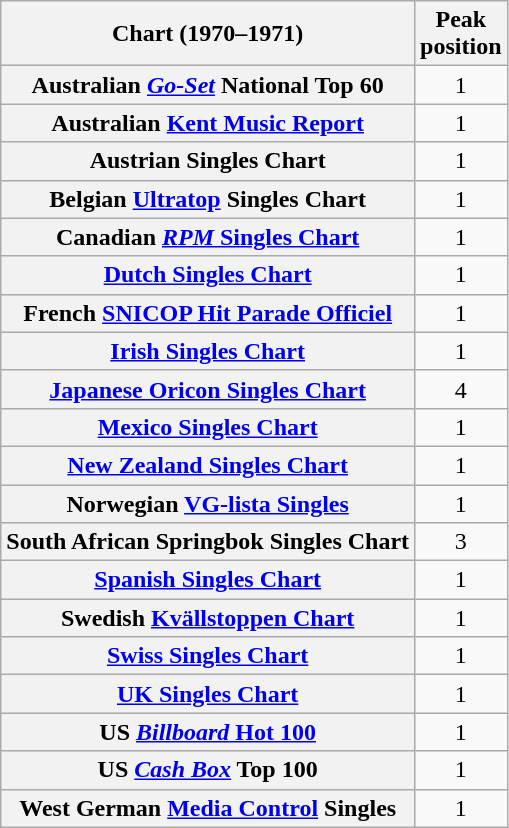<table class="wikitable sortable plainrowheaders" style="text-align:center;">
<tr>
<th scope="col">Chart (1970–1971)</th>
<th scope="col">Peak<br>position</th>
</tr>
<tr>
<th scope="row">Australian <em><a href='#'>Go-Set</a></em> National Top 60</th>
<td>1</td>
</tr>
<tr>
<th scope="row">Australian <a href='#'>Kent Music Report</a></th>
<td>1</td>
</tr>
<tr>
<th scope="row">Austrian Singles Chart</th>
<td>1</td>
</tr>
<tr>
<th scope="row">Belgian <a href='#'>Ultratop</a> Singles Chart</th>
<td>1</td>
</tr>
<tr>
<th scope="row">Canadian <a href='#'><em>RPM</em> Singles Chart</a></th>
<td>1</td>
</tr>
<tr>
<th scope="row"><a href='#'>Dutch Singles Chart</a></th>
<td>1</td>
</tr>
<tr>
<th scope="row">French <a href='#'>SNICOP Hit Parade Officiel</a></th>
<td>1</td>
</tr>
<tr>
<th scope="row"><a href='#'>Irish Singles Chart</a></th>
<td>1</td>
</tr>
<tr>
<th scope="row"><a href='#'>Japanese Oricon Singles Chart</a></th>
<td>4</td>
</tr>
<tr>
<th scope="row"><a href='#'>Mexico Singles Chart</a></th>
<td>1</td>
</tr>
<tr>
<th scope="row"><a href='#'>New Zealand Singles Chart</a></th>
<td>1</td>
</tr>
<tr>
<th scope="row">Norwegian <a href='#'>VG-lista Singles</a></th>
<td>1</td>
</tr>
<tr>
<th scope="row">South African Springbok Singles Chart</th>
<td>3</td>
</tr>
<tr>
<th scope="row"><a href='#'>Spanish Singles Chart</a></th>
<td>1</td>
</tr>
<tr>
<th scope="row">Swedish <a href='#'>Kvällstoppen Chart</a></th>
<td>1</td>
</tr>
<tr>
<th scope="row"><a href='#'>Swiss Singles Chart</a></th>
<td>1</td>
</tr>
<tr>
<th scope="row"><a href='#'>UK Singles Chart</a></th>
<td>1</td>
</tr>
<tr>
<th scope="row">US <a href='#'><em>Billboard</em> Hot 100</a></th>
<td>1</td>
</tr>
<tr>
<th scope="row">US <em><a href='#'>Cash Box</a></em> Top 100</th>
<td>1</td>
</tr>
<tr>
<th scope="row">West German <a href='#'>Media Control</a> Singles</th>
<td>1</td>
</tr>
</table>
